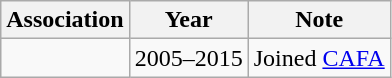<table class="wikitable" style="text-align: center;">
<tr>
<th>Association</th>
<th>Year</th>
<th>Note</th>
</tr>
<tr>
<td></td>
<td>2005–2015</td>
<td>Joined <a href='#'>CAFA</a></td>
</tr>
</table>
